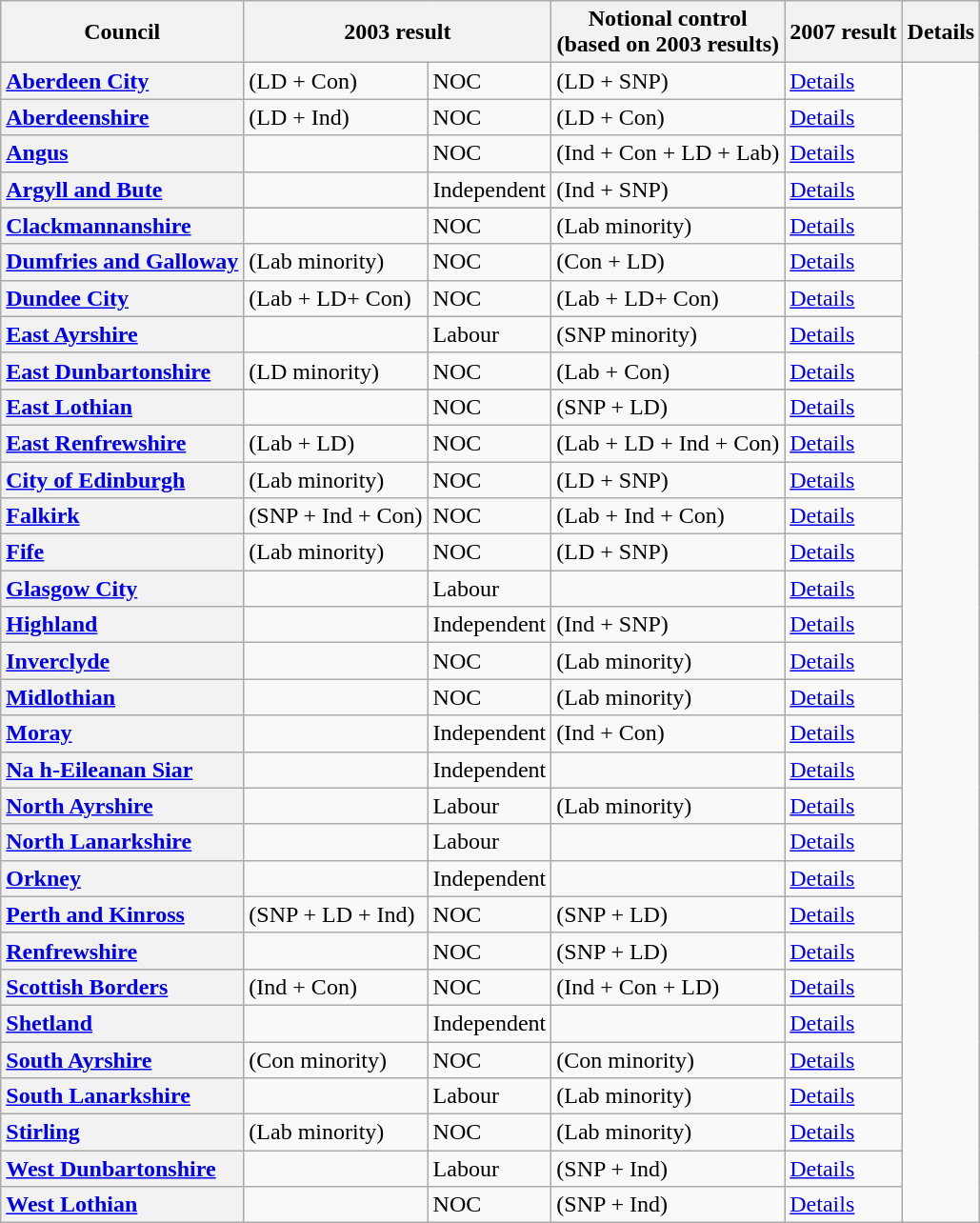<table class="wikitable">
<tr>
<th scope="col">Council</th>
<th scope="col"  colspan="2">2003 result</th>
<th scope="col">Notional control<br>(based on 2003 results)</th>
<th scope="col" colspan="2">2007 result</th>
<th scope="col">Details</th>
</tr>
<tr>
<th scope="row" style="text-align: left;"><a href='#'>Aberdeen City</a></th>
<td> (LD + Con)</td>
<td>NOC</td>
<td> (LD + SNP)</td>
<td><a href='#'>Details</a></td>
</tr>
<tr>
<th scope="row" style="text-align: left;"><a href='#'>Aberdeenshire</a></th>
<td> (LD + Ind)</td>
<td>NOC</td>
<td> (LD + Con)</td>
<td><a href='#'>Details</a></td>
</tr>
<tr>
<th scope="row" style="text-align: left;"><a href='#'>Angus</a></th>
<td></td>
<td>NOC</td>
<td> (Ind + Con + LD + Lab)</td>
<td><a href='#'>Details</a></td>
</tr>
<tr>
<th scope="row" style="text-align: left;"><a href='#'>Argyll and Bute</a></th>
<td></td>
<td>Independent</td>
<td> (Ind + SNP)</td>
<td><a href='#'>Details</a></td>
</tr>
<tr>
</tr>
<tr>
<th scope="row" style="text-align: left;"><a href='#'>Clackmannanshire</a></th>
<td></td>
<td>NOC</td>
<td> (Lab minority)</td>
<td><a href='#'>Details</a></td>
</tr>
<tr>
<th scope="row" style="text-align: left;"><a href='#'>Dumfries and Galloway</a></th>
<td> (Lab minority)</td>
<td>NOC</td>
<td> (Con + LD)</td>
<td><a href='#'>Details</a></td>
</tr>
<tr>
<th scope="row" style="text-align: left;"><a href='#'>Dundee City</a></th>
<td> (Lab + LD+ Con)</td>
<td>NOC</td>
<td> (Lab + LD+ Con)</td>
<td><a href='#'>Details</a></td>
</tr>
<tr>
<th scope="row" style="text-align: left;"><a href='#'>East Ayrshire</a></th>
<td></td>
<td>Labour</td>
<td> (SNP minority)</td>
<td><a href='#'>Details</a></td>
</tr>
<tr>
<th scope="row" style="text-align: left;"><a href='#'>East Dunbartonshire</a></th>
<td> (LD minority)</td>
<td>NOC</td>
<td> (Lab + Con)</td>
<td><a href='#'>Details</a></td>
</tr>
<tr>
</tr>
<tr>
<th scope="row" style="text-align: left;"><a href='#'>East Lothian</a></th>
<td></td>
<td>NOC</td>
<td> (SNP + LD)</td>
<td><a href='#'>Details</a></td>
</tr>
<tr>
<th scope="row" style="text-align: left;"><a href='#'>East Renfrewshire</a></th>
<td> (Lab + LD)</td>
<td>NOC</td>
<td> (Lab + LD + Ind + Con)</td>
<td><a href='#'>Details</a></td>
</tr>
<tr>
<th scope="row" style="text-align: left;"><a href='#'>City of Edinburgh</a></th>
<td> (Lab minority)</td>
<td>NOC</td>
<td> (LD + SNP)</td>
<td><a href='#'>Details</a></td>
</tr>
<tr>
<th scope="row" style="text-align: left;"><a href='#'>Falkirk</a></th>
<td> (SNP + Ind + Con)</td>
<td>NOC</td>
<td> (Lab + Ind + Con)</td>
<td><a href='#'>Details</a></td>
</tr>
<tr>
<th scope="row" style="text-align: left;"><a href='#'>Fife</a></th>
<td> (Lab minority)</td>
<td>NOC</td>
<td> (LD + SNP)</td>
<td><a href='#'>Details</a></td>
</tr>
<tr>
<th scope="row" style="text-align: left;"><a href='#'>Glasgow City</a></th>
<td></td>
<td>Labour</td>
<td></td>
<td><a href='#'>Details</a></td>
</tr>
<tr>
<th scope="row" style="text-align: left;"><a href='#'>Highland</a></th>
<td></td>
<td>Independent</td>
<td> (Ind + SNP)</td>
<td><a href='#'>Details</a></td>
</tr>
<tr>
<th scope="row" style="text-align: left;"><a href='#'>Inverclyde</a></th>
<td></td>
<td>NOC</td>
<td> (Lab minority)</td>
<td><a href='#'>Details</a></td>
</tr>
<tr>
<th scope="row" style="text-align: left;"><a href='#'>Midlothian</a></th>
<td></td>
<td>NOC</td>
<td> (Lab minority)</td>
<td><a href='#'>Details</a></td>
</tr>
<tr>
<th scope="row" style="text-align: left;"><a href='#'>Moray</a></th>
<td></td>
<td>Independent</td>
<td> (Ind + Con)</td>
<td><a href='#'>Details</a></td>
</tr>
<tr>
<th scope="row" style="text-align: left;"><a href='#'>Na h-Eileanan Siar</a></th>
<td></td>
<td>Independent</td>
<td></td>
<td><a href='#'>Details</a></td>
</tr>
<tr>
<th scope="row" style="text-align: left;"><a href='#'>North Ayrshire</a></th>
<td></td>
<td>Labour</td>
<td> (Lab minority)</td>
<td><a href='#'>Details</a></td>
</tr>
<tr>
<th scope="row" style="text-align: left;"><a href='#'>North Lanarkshire</a></th>
<td></td>
<td>Labour</td>
<td></td>
<td><a href='#'>Details</a></td>
</tr>
<tr>
<th scope="row" style="text-align: left;"><a href='#'>Orkney</a></th>
<td></td>
<td>Independent</td>
<td></td>
<td><a href='#'>Details</a></td>
</tr>
<tr>
<th scope="row" style="text-align: left;"><a href='#'>Perth and Kinross</a></th>
<td> (SNP + LD + Ind)</td>
<td>NOC</td>
<td> (SNP + LD)</td>
<td><a href='#'>Details</a></td>
</tr>
<tr>
<th scope="row" style="text-align: left;"><a href='#'>Renfrewshire</a></th>
<td></td>
<td>NOC</td>
<td> (SNP + LD)</td>
<td><a href='#'>Details</a></td>
</tr>
<tr>
<th scope="row" style="text-align: left;"><a href='#'>Scottish Borders</a></th>
<td> (Ind + Con)</td>
<td>NOC</td>
<td> (Ind + Con + LD)</td>
<td><a href='#'>Details</a></td>
</tr>
<tr>
<th scope="row" style="text-align: left;"><a href='#'>Shetland</a></th>
<td></td>
<td>Independent</td>
<td></td>
<td><a href='#'>Details</a></td>
</tr>
<tr>
<th scope="row" style="text-align: left;"><a href='#'>South Ayrshire</a></th>
<td> (Con minority)</td>
<td>NOC</td>
<td> (Con minority)</td>
<td><a href='#'>Details</a></td>
</tr>
<tr>
<th scope="row" style="text-align: left;"><a href='#'>South Lanarkshire</a></th>
<td></td>
<td>Labour</td>
<td> (Lab minority)</td>
<td><a href='#'>Details</a></td>
</tr>
<tr>
<th scope="row" style="text-align: left;"><a href='#'>Stirling</a></th>
<td> (Lab minority)</td>
<td>NOC</td>
<td> (Lab minority)</td>
<td><a href='#'>Details</a></td>
</tr>
<tr>
<th scope="row" style="text-align: left;"><a href='#'>West Dunbartonshire</a></th>
<td></td>
<td>Labour</td>
<td> (SNP + Ind)</td>
<td><a href='#'>Details</a></td>
</tr>
<tr>
<th scope="row" style="text-align: left;"><a href='#'>West Lothian</a></th>
<td></td>
<td>NOC</td>
<td> (SNP + Ind)</td>
<td><a href='#'>Details</a></td>
</tr>
</table>
